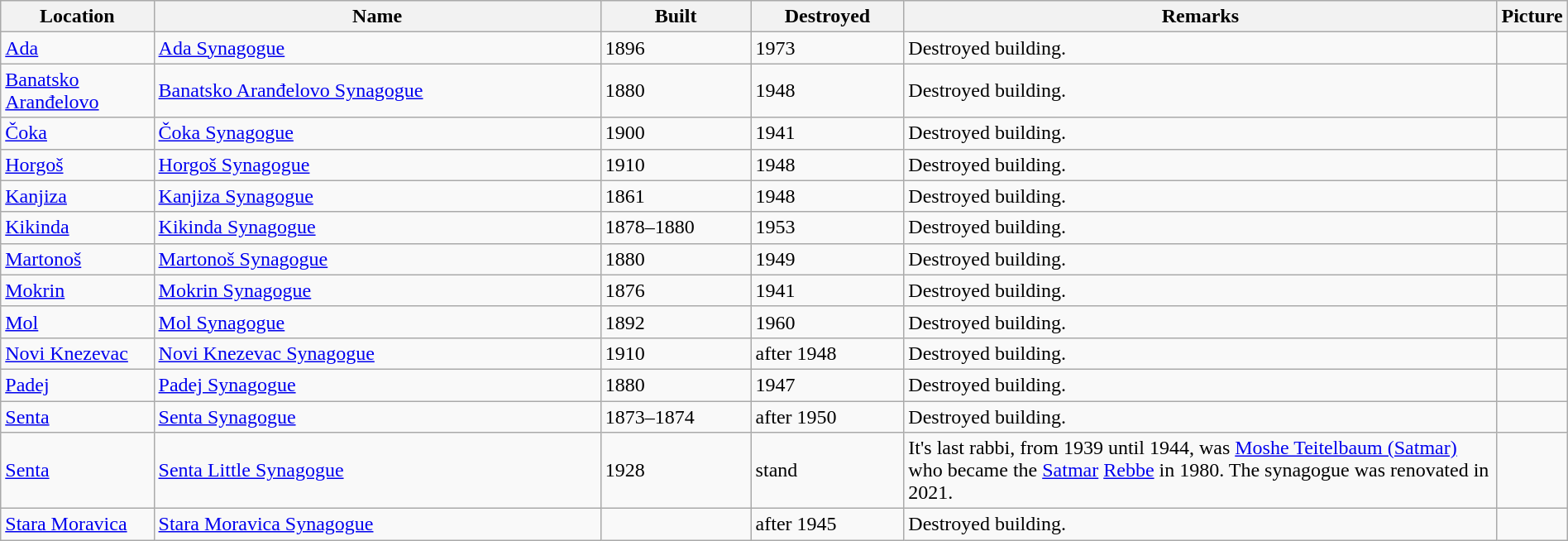<table class="wikitable sortable" width="100%">
<tr>
<th width="10%">Location</th>
<th width="30%">Name</th>
<th width="10%">Built</th>
<th width="10%">Destroyed</th>
<th width="40%" class="unsortable">Remarks</th>
<th width="10%" class="unsortable">Picture</th>
</tr>
<tr>
<td><a href='#'>Ada</a></td>
<td><a href='#'>Ada Synagogue</a></td>
<td>1896</td>
<td>1973</td>
<td>Destroyed building.</td>
<td></td>
</tr>
<tr>
<td><a href='#'>Banatsko Aranđelovo</a></td>
<td><a href='#'>Banatsko Aranđelovo Synagogue</a></td>
<td>1880</td>
<td>1948</td>
<td>Destroyed building.</td>
<td></td>
</tr>
<tr>
<td><a href='#'>Čoka</a></td>
<td><a href='#'>Čoka Synagogue</a></td>
<td>1900</td>
<td>1941</td>
<td>Destroyed building.</td>
<td></td>
</tr>
<tr>
<td><a href='#'>Horgoš</a></td>
<td><a href='#'>Horgoš Synagogue</a></td>
<td>1910</td>
<td>1948</td>
<td>Destroyed building.</td>
<td></td>
</tr>
<tr>
<td><a href='#'>Kanjiza</a></td>
<td><a href='#'>Kanjiza Synagogue</a></td>
<td>1861</td>
<td>1948</td>
<td>Destroyed building.</td>
<td></td>
</tr>
<tr>
<td><a href='#'>Kikinda</a></td>
<td><a href='#'>Kikinda Synagogue</a></td>
<td>1878–1880</td>
<td>1953</td>
<td>Destroyed building.</td>
<td></td>
</tr>
<tr>
<td><a href='#'>Martonoš</a></td>
<td><a href='#'>Martonoš Synagogue</a></td>
<td>1880</td>
<td>1949</td>
<td>Destroyed building.</td>
<td></td>
</tr>
<tr>
<td><a href='#'>Mokrin</a></td>
<td><a href='#'>Mokrin Synagogue</a></td>
<td>1876</td>
<td>1941</td>
<td>Destroyed building.</td>
<td></td>
</tr>
<tr>
<td><a href='#'>Mol</a></td>
<td><a href='#'>Mol Synagogue</a></td>
<td>1892</td>
<td>1960</td>
<td>Destroyed building.</td>
<td></td>
</tr>
<tr>
<td><a href='#'>Novi Knezevac</a></td>
<td><a href='#'>Novi Knezevac Synagogue</a></td>
<td>1910</td>
<td>after 1948</td>
<td>Destroyed building.</td>
<td></td>
</tr>
<tr>
<td><a href='#'>Padej</a></td>
<td><a href='#'>Padej Synagogue</a></td>
<td>1880</td>
<td>1947</td>
<td>Destroyed building.</td>
<td></td>
</tr>
<tr>
<td><a href='#'>Senta</a></td>
<td><a href='#'>Senta Synagogue</a></td>
<td>1873–1874</td>
<td>after 1950</td>
<td>Destroyed building.</td>
<td></td>
</tr>
<tr>
<td><a href='#'>Senta</a></td>
<td><a href='#'>Senta Little Synagogue</a></td>
<td>1928</td>
<td>stand</td>
<td>It's last rabbi, from 1939 until 1944, was <a href='#'>Moshe Teitelbaum (Satmar)</a> who became the <a href='#'>Satmar</a> <a href='#'>Rebbe</a> in 1980. The synagogue was renovated in 2021. </td>
<td></td>
</tr>
<tr>
<td><a href='#'>Stara Moravica</a></td>
<td><a href='#'>Stara Moravica Synagogue</a></td>
<td></td>
<td>after 1945</td>
<td>Destroyed building.</td>
<td></td>
</tr>
</table>
